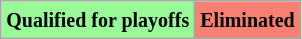<table class="wikitable">
<tr>
<td bgcolor="#98fb98"><small><strong>Qualified for playoffs</strong></small></td>
<td bgcolor="#fa8072"><small><strong>Eliminated</strong> </small></td>
</tr>
</table>
